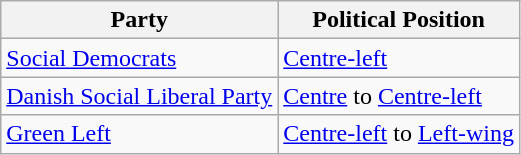<table class="wikitable mw-collapsible mw-collapsed">
<tr>
<th>Party</th>
<th>Political Position</th>
</tr>
<tr>
<td><a href='#'>Social Democrats</a></td>
<td><a href='#'>Centre-left</a></td>
</tr>
<tr>
<td><a href='#'>Danish Social Liberal Party</a></td>
<td><a href='#'>Centre</a> to <a href='#'>Centre-left</a></td>
</tr>
<tr>
<td><a href='#'>Green Left</a></td>
<td><a href='#'>Centre-left</a> to <a href='#'>Left-wing</a></td>
</tr>
</table>
